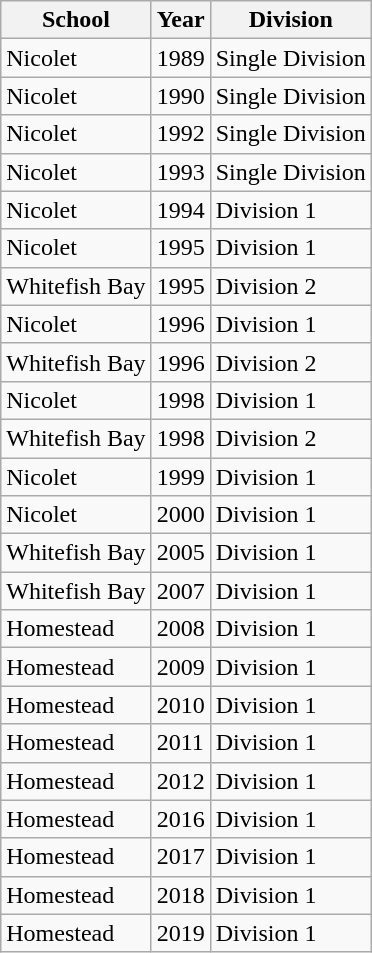<table class="wikitable">
<tr>
<th>School</th>
<th>Year</th>
<th>Division</th>
</tr>
<tr>
<td>Nicolet</td>
<td>1989</td>
<td>Single Division</td>
</tr>
<tr>
<td>Nicolet</td>
<td>1990</td>
<td>Single Division</td>
</tr>
<tr>
<td>Nicolet</td>
<td>1992</td>
<td>Single Division</td>
</tr>
<tr>
<td>Nicolet</td>
<td>1993</td>
<td>Single Division</td>
</tr>
<tr>
<td>Nicolet</td>
<td>1994</td>
<td>Division 1</td>
</tr>
<tr>
<td>Nicolet</td>
<td>1995</td>
<td>Division 1</td>
</tr>
<tr>
<td>Whitefish Bay</td>
<td>1995</td>
<td>Division 2</td>
</tr>
<tr>
<td>Nicolet</td>
<td>1996</td>
<td>Division 1</td>
</tr>
<tr>
<td>Whitefish Bay</td>
<td>1996</td>
<td>Division 2</td>
</tr>
<tr>
<td>Nicolet</td>
<td>1998</td>
<td>Division 1</td>
</tr>
<tr>
<td>Whitefish Bay</td>
<td>1998</td>
<td>Division 2</td>
</tr>
<tr>
<td>Nicolet</td>
<td>1999</td>
<td>Division 1</td>
</tr>
<tr>
<td>Nicolet</td>
<td>2000</td>
<td>Division 1</td>
</tr>
<tr>
<td>Whitefish Bay</td>
<td>2005</td>
<td>Division 1</td>
</tr>
<tr>
<td>Whitefish Bay</td>
<td>2007</td>
<td>Division 1</td>
</tr>
<tr>
<td>Homestead</td>
<td>2008</td>
<td>Division 1</td>
</tr>
<tr>
<td>Homestead</td>
<td>2009</td>
<td>Division 1</td>
</tr>
<tr>
<td>Homestead</td>
<td>2010</td>
<td>Division 1</td>
</tr>
<tr>
<td>Homestead</td>
<td>2011</td>
<td>Division 1</td>
</tr>
<tr>
<td>Homestead</td>
<td>2012</td>
<td>Division 1</td>
</tr>
<tr>
<td>Homestead</td>
<td>2016</td>
<td>Division 1</td>
</tr>
<tr>
<td>Homestead</td>
<td>2017</td>
<td>Division 1</td>
</tr>
<tr>
<td>Homestead</td>
<td>2018</td>
<td>Division 1</td>
</tr>
<tr>
<td>Homestead</td>
<td>2019</td>
<td>Division 1</td>
</tr>
</table>
